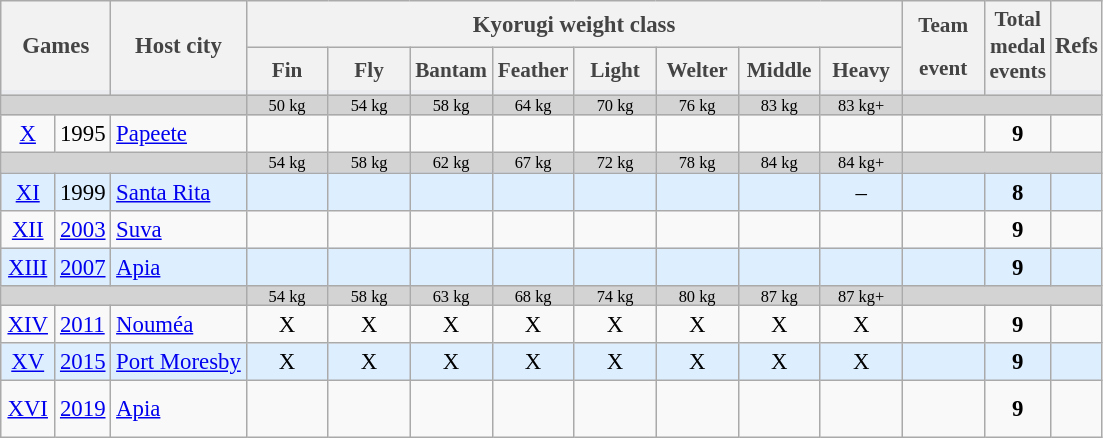<table class=wikitable style="text-align:center; font-size:95%;">
<tr style="line-height:150%;">
<th rowspan="2" colspan="2" style="border-bottom:0px; color:#444;">Games</th>
<th rowspan="2" style="border-bottom:0px; color:#444;">Host city </th>
<th colspan="8" style="border-bottom:0px; color:#444;">Kyorugi weight class</th>
<th colspan="1" style="border-bottom:0px; color:#444; font-size:93%;">Team</th>
<th rowspan="2" style="border-bottom:0px; color:#444; font-size:93%; height:3.3em; line-height:125%; vertical-align:bottom; padding:3px; ">Total<br>medal<br>events</th>
<th rowspan="2" style="border-bottom:0px; color:#444; padding:2px;">Refs</th>
</tr>
<tr style="line-height:150%; font-size:93%; background-color:#eaecf0;">
<th valign=bottom style="width:3.4em; border-bottom:0px; color:#444;">Fin</th>
<th valign=bottom style="width:3.4em; border-bottom:0px; color:#444;">Fly</th>
<th valign=bottom style="width:3.4em; border-bottom:0px; color:#444;">Bantam</th>
<th valign=bottom style="width:3.4em; border-bottom:0px; color:#444;">Feather</th>
<th valign=bottom style="width:3.4em; border-bottom:0px; color:#444;">Light</th>
<th valign=bottom style="width:3.4em; border-bottom:0px; color:#444;">Welter</th>
<th valign=bottom style="width:3.4em; border-bottom:0px; color:#444;">Middle</th>
<th valign=bottom style="width:3.4em; border-bottom:0px; color:#444;">Heavy</th>
<th style="width:3.4em; border:0px; color:#444;">event</th>
</tr>
<tr style="font-size:2px; background-color:#eaecf0;">
<td colspan="2" style="border-top:0px;"> </td>
<td style="border-top:0px;"> </td>
<td style="border-top:0px;"> </td>
<td style="border-top:0px;"> </td>
<td style="border-top:0px;"> </td>
<td style="border-top:0px;"> </td>
<td style="border-top:0px;"> </td>
<td style="border-top:0px;"> </td>
<td style="border-top:0px;"> </td>
<td style="border-top:0px;"> </td>
<td style="border-top:0px;"> </td>
<td style="border-top:0px;"> </td>
<td style="border-top:0px;"> </td>
</tr>
<tr style="background-color:lightgrey; line-height:8px; font-size:72%">
<td colspan="3"></td>
<td>50 kg</td>
<td>54 kg</td>
<td>58 kg</td>
<td>64 kg</td>
<td>70 kg</td>
<td>76 kg</td>
<td>83 kg</td>
<td>83 kg+</td>
<td colspan="3"></td>
</tr>
<tr>
<td style="width:1.9em;"><a href='#'>X</a></td>
<td align=left> 1995</td>
<td align=left><a href='#'>Papeete</a> </td>
<td><br></td>
<td><br></td>
<td><br></td>
<td><br></td>
<td> <br></td>
<td> <br></td>
<td><br></td>
<td><br></td>
<td><br></td>
<td><strong>9</strong></td>
<td><br></td>
</tr>
<tr style="background-color:lightgrey; line-height:8px; font-size:72%">
<td colspan="3"></td>
<td>54 kg</td>
<td>58 kg</td>
<td>62 kg</td>
<td>67 kg</td>
<td>72 kg</td>
<td>78 kg</td>
<td>84 kg</td>
<td>84 kg+</td>
<td colspan="3"></td>
</tr>
<tr bgcolor=#def>
<td><a href='#'>XI</a></td>
<td align=left> 1999</td>
<td align=left><a href='#'>Santa Rita</a> </td>
<td><br></td>
<td><br></td>
<td><br></td>
<td><br></td>
<td><br></td>
<td><br></td>
<td><br></td>
<td>–</td>
<td><br></td>
<td><strong>8</strong></td>
<td><br></td>
</tr>
<tr>
<td><a href='#'>XII</a></td>
<td align=left><a href='#'>2003</a></td>
<td align=left><a href='#'>Suva</a> </td>
<td><br></td>
<td><br></td>
<td><br></td>
<td><br></td>
<td><br></td>
<td><br></td>
<td><br></td>
<td><br></td>
<td><br></td>
<td><strong>9</strong></td>
<td></td>
</tr>
<tr bgcolor=#def>
<td><a href='#'>XIII</a></td>
<td align=left><a href='#'>2007</a></td>
<td align=left><a href='#'>Apia</a> </td>
<td>     <br></td>
<td><br></td>
<td><br></td>
<td>     <br></td>
<td>     <br></td>
<td>     <br></td>
<td><br></td>
<td>     <br></td>
<td><br></td>
<td><strong>9</strong></td>
<td></td>
</tr>
<tr style="background-color:lightgrey; line-height:8px; font-size:72%">
<td colspan="3"></td>
<td>54 kg</td>
<td>58 kg</td>
<td>63 kg</td>
<td>68 kg</td>
<td>74 kg</td>
<td>80 kg</td>
<td>87 kg</td>
<td>87 kg+</td>
<td colspan="3"></td>
</tr>
<tr>
<td><a href='#'>XIV</a></td>
<td align=left><a href='#'>2011</a></td>
<td align=left><a href='#'>Nouméa</a> </td>
<td>X</td>
<td>X</td>
<td>X</td>
<td>X</td>
<td>X</td>
<td>X</td>
<td>X</td>
<td>X</td>
<td><br></td>
<td><strong>9</strong></td>
<td><br></td>
</tr>
<tr bgcolor=#def>
<td><a href='#'>XV</a></td>
<td align=left><a href='#'>2015</a></td>
<td align=left><a href='#'>Port Moresby</a> </td>
<td>X</td>
<td>X</td>
<td>X</td>
<td>X</td>
<td>X</td>
<td>X</td>
<td>X</td>
<td>X</td>
<td><br></td>
<td><strong>9</strong></td>
<td><br></td>
</tr>
<tr>
<td><a href='#'>XVI</a></td>
<td align=left><a href='#'>2019</a></td>
<td align=left><a href='#'>Apia</a> </td>
<td><br></td>
<td><br></td>
<td><br></td>
<td><br></td>
<td><br></td>
<td><br></td>
<td><br></td>
<td><br></td>
<td><br></td>
<td><strong>9</strong></td>
<td style="line-height:100%;"><br><br></td>
</tr>
</table>
